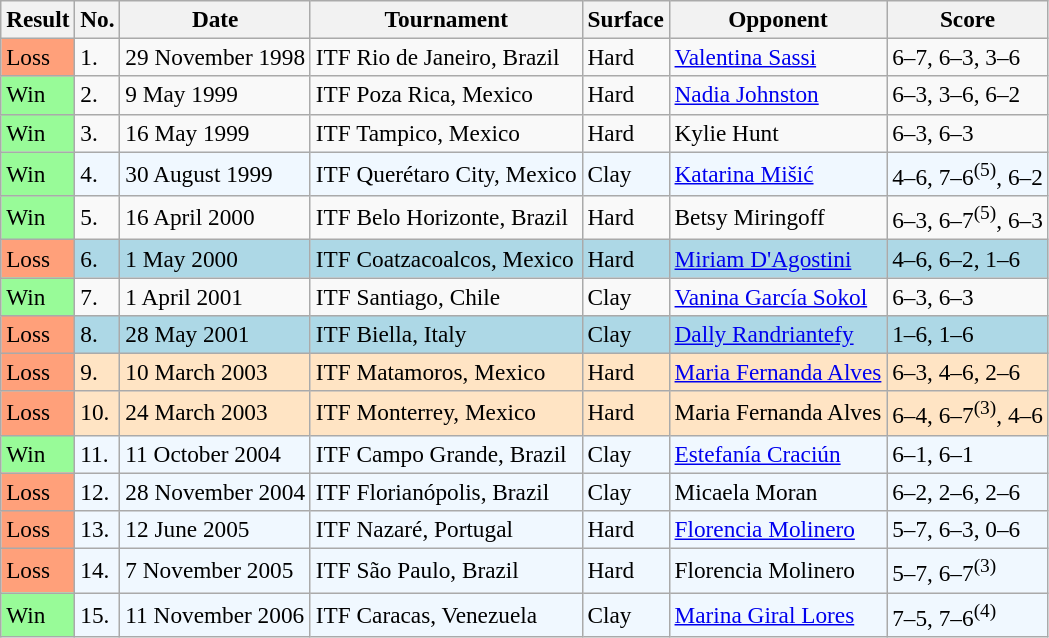<table class="sortable wikitable" style="font-size:97%;">
<tr>
<th>Result</th>
<th>No.</th>
<th>Date</th>
<th>Tournament</th>
<th>Surface</th>
<th>Opponent</th>
<th class="unsortable">Score</th>
</tr>
<tr>
<td style="background:#ffa07a;">Loss</td>
<td>1.</td>
<td>29 November 1998</td>
<td>ITF Rio de Janeiro, Brazil</td>
<td>Hard</td>
<td> <a href='#'>Valentina Sassi</a></td>
<td>6–7, 6–3, 3–6</td>
</tr>
<tr>
<td style="background:#98fb98;">Win</td>
<td>2.</td>
<td>9 May 1999</td>
<td>ITF Poza Rica, Mexico</td>
<td>Hard</td>
<td> <a href='#'>Nadia Johnston</a></td>
<td>6–3, 3–6, 6–2</td>
</tr>
<tr>
<td style="background:#98fb98;">Win</td>
<td>3.</td>
<td>16 May 1999</td>
<td>ITF Tampico, Mexico</td>
<td>Hard</td>
<td> Kylie Hunt</td>
<td>6–3, 6–3</td>
</tr>
<tr bgcolor=f0f8ff>
<td style="background:#98fb98;">Win</td>
<td>4.</td>
<td>30 August 1999</td>
<td>ITF Querétaro City, Mexico</td>
<td>Clay</td>
<td> <a href='#'>Katarina Mišić</a></td>
<td>4–6, 7–6<sup>(5)</sup>, 6–2</td>
</tr>
<tr>
<td style="background:#98fb98;">Win</td>
<td>5.</td>
<td>16 April 2000</td>
<td>ITF Belo Horizonte, Brazil</td>
<td>Hard</td>
<td> Betsy Miringoff</td>
<td>6–3, 6–7<sup>(5)</sup>, 6–3</td>
</tr>
<tr style="background:lightblue;">
<td style="background:#ffa07a;">Loss</td>
<td>6.</td>
<td>1 May 2000</td>
<td>ITF Coatzacoalcos, Mexico</td>
<td>Hard</td>
<td> <a href='#'>Miriam D'Agostini</a></td>
<td>4–6, 6–2, 1–6</td>
</tr>
<tr>
<td style="background:#98fb98;">Win</td>
<td>7.</td>
<td>1 April 2001</td>
<td>ITF Santiago, Chile</td>
<td>Clay</td>
<td> <a href='#'>Vanina García Sokol</a></td>
<td>6–3, 6–3</td>
</tr>
<tr style="background:lightblue;">
<td style="background:#ffa07a;">Loss</td>
<td>8.</td>
<td>28 May 2001</td>
<td>ITF Biella, Italy</td>
<td>Clay</td>
<td> <a href='#'>Dally Randriantefy</a></td>
<td>1–6, 1–6</td>
</tr>
<tr style="background:#ffe4c4;">
<td style="background:#ffa07a;">Loss</td>
<td>9.</td>
<td>10 March 2003</td>
<td>ITF Matamoros, Mexico</td>
<td>Hard</td>
<td> <a href='#'>Maria Fernanda Alves</a></td>
<td>6–3, 4–6, 2–6</td>
</tr>
<tr style="background:#ffe4c4;">
<td style="background:#ffa07a;">Loss</td>
<td>10.</td>
<td>24 March 2003</td>
<td>ITF Monterrey, Mexico</td>
<td>Hard</td>
<td> Maria Fernanda Alves</td>
<td>6–4, 6–7<sup>(3)</sup>, 4–6</td>
</tr>
<tr style="background:#f0f8ff;">
<td style="background:#98fb98;">Win</td>
<td>11.</td>
<td>11 October 2004</td>
<td>ITF Campo Grande, Brazil</td>
<td>Clay</td>
<td> <a href='#'>Estefanía Craciún</a></td>
<td>6–1, 6–1</td>
</tr>
<tr style="background:#f0f8ff;">
<td style="background:#ffa07a;">Loss</td>
<td>12.</td>
<td>28 November 2004</td>
<td>ITF Florianópolis, Brazil</td>
<td>Clay</td>
<td> Micaela Moran</td>
<td>6–2, 2–6, 2–6</td>
</tr>
<tr style="background:#f0f8ff;">
<td style="background:#ffa07a;">Loss</td>
<td>13.</td>
<td>12 June 2005</td>
<td>ITF Nazaré, Portugal</td>
<td>Hard</td>
<td> <a href='#'>Florencia Molinero</a></td>
<td>5–7, 6–3, 0–6</td>
</tr>
<tr style="background:#f0f8ff;">
<td style="background:#ffa07a;">Loss</td>
<td>14.</td>
<td>7 November 2005</td>
<td>ITF São Paulo, Brazil</td>
<td>Hard</td>
<td> Florencia Molinero</td>
<td>5–7, 6–7<sup>(3)</sup></td>
</tr>
<tr style="background:#f0f8ff;">
<td style="background:#98fb98;">Win</td>
<td>15.</td>
<td>11 November 2006</td>
<td>ITF Caracas, Venezuela</td>
<td>Clay</td>
<td> <a href='#'>Marina Giral Lores</a></td>
<td>7–5, 7–6<sup>(4)</sup></td>
</tr>
</table>
